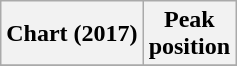<table class="wikitable plainrowheaders">
<tr>
<th scope="col">Chart (2017)</th>
<th scope="col">Peak<br>position</th>
</tr>
<tr>
</tr>
</table>
